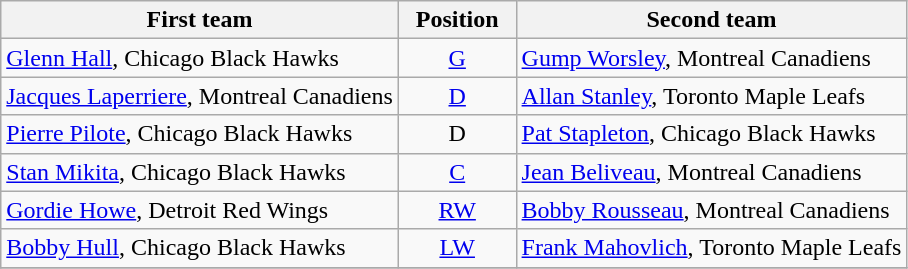<table class="wikitable">
<tr>
<th>First team</th>
<th>  Position  </th>
<th>Second team</th>
</tr>
<tr>
<td><a href='#'>Glenn Hall</a>, Chicago Black Hawks</td>
<td align=center><a href='#'>G</a></td>
<td><a href='#'>Gump Worsley</a>, Montreal Canadiens</td>
</tr>
<tr>
<td><a href='#'>Jacques Laperriere</a>, Montreal Canadiens</td>
<td align=center><a href='#'>D</a></td>
<td><a href='#'>Allan Stanley</a>, Toronto Maple Leafs</td>
</tr>
<tr>
<td><a href='#'>Pierre Pilote</a>, Chicago Black Hawks</td>
<td align=center>D</td>
<td><a href='#'>Pat Stapleton</a>, Chicago Black Hawks</td>
</tr>
<tr>
<td><a href='#'>Stan Mikita</a>, Chicago Black Hawks</td>
<td align=center><a href='#'>C</a></td>
<td><a href='#'>Jean Beliveau</a>, Montreal Canadiens</td>
</tr>
<tr>
<td><a href='#'>Gordie Howe</a>, Detroit Red Wings</td>
<td align=center><a href='#'>RW</a></td>
<td><a href='#'>Bobby Rousseau</a>, Montreal Canadiens</td>
</tr>
<tr>
<td><a href='#'>Bobby Hull</a>, Chicago Black Hawks</td>
<td align=center><a href='#'>LW</a></td>
<td><a href='#'>Frank Mahovlich</a>, Toronto Maple Leafs</td>
</tr>
<tr>
</tr>
</table>
